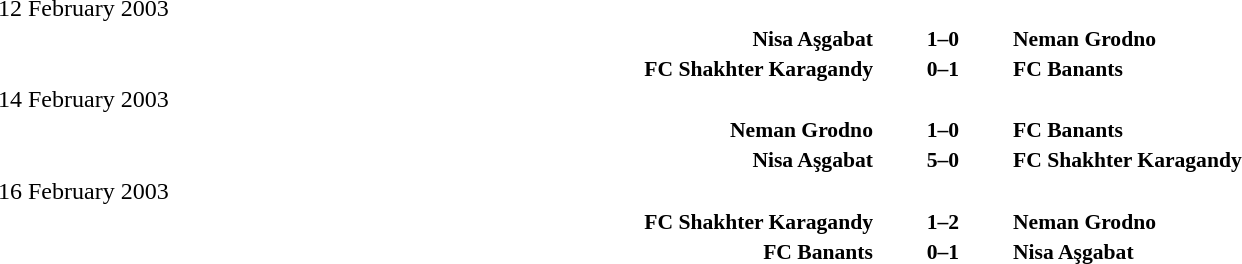<table width=100% cellspacing=1>
<tr>
<th></th>
<th></th>
<th></th>
</tr>
<tr>
<td>12 February 2003</td>
</tr>
<tr style=font-size:90%>
<td align=right><strong>Nisa Aşgabat</strong></td>
<td align=center><strong>1–0</strong></td>
<td><strong>Neman Grodno</strong></td>
</tr>
<tr style=font-size:90%>
<td align=right><strong>FC Shakhter Karagandy</strong></td>
<td align=center><strong>0–1</strong></td>
<td><strong>FC Banants</strong></td>
</tr>
<tr>
<td>14 February 2003</td>
</tr>
<tr style=font-size:90%>
<td align=right><strong>Neman Grodno</strong></td>
<td align=center><strong>1–0</strong></td>
<td><strong>FC Banants</strong></td>
</tr>
<tr style=font-size:90%>
<td align=right><strong>Nisa Aşgabat</strong></td>
<td align=center><strong>5–0</strong></td>
<td><strong>FC Shakhter Karagandy</strong></td>
</tr>
<tr>
<td>16 February 2003</td>
</tr>
<tr style=font-size:90%>
<td align=right><strong>FC Shakhter Karagandy</strong></td>
<td align=center><strong>1–2</strong></td>
<td><strong>Neman Grodno</strong></td>
</tr>
<tr style=font-size:90%>
<td align=right><strong>FC Banants</strong></td>
<td align=center><strong>0–1</strong></td>
<td><strong>Nisa Aşgabat</strong></td>
</tr>
</table>
